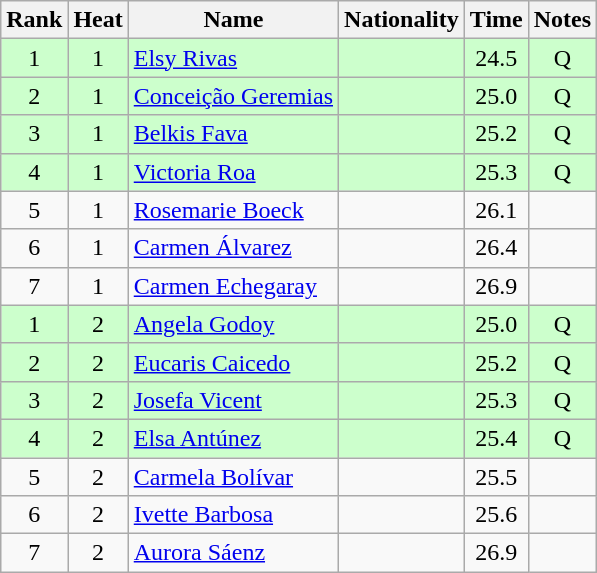<table class="wikitable sortable" style="text-align:center">
<tr>
<th>Rank</th>
<th>Heat</th>
<th>Name</th>
<th>Nationality</th>
<th>Time</th>
<th>Notes</th>
</tr>
<tr bgcolor=ccffcc>
<td>1</td>
<td>1</td>
<td align=left><a href='#'>Elsy Rivas</a></td>
<td align=left></td>
<td>24.5</td>
<td>Q</td>
</tr>
<tr bgcolor=ccffcc>
<td>2</td>
<td>1</td>
<td align=left><a href='#'>Conceição Geremias</a></td>
<td align=left></td>
<td>25.0</td>
<td>Q</td>
</tr>
<tr bgcolor=ccffcc>
<td>3</td>
<td>1</td>
<td align=left><a href='#'>Belkis Fava</a></td>
<td align=left></td>
<td>25.2</td>
<td>Q</td>
</tr>
<tr bgcolor=ccffcc>
<td>4</td>
<td>1</td>
<td align=left><a href='#'>Victoria Roa</a></td>
<td align=left></td>
<td>25.3</td>
<td>Q</td>
</tr>
<tr>
<td>5</td>
<td>1</td>
<td align=left><a href='#'>Rosemarie Boeck</a></td>
<td align=left></td>
<td>26.1</td>
<td></td>
</tr>
<tr>
<td>6</td>
<td>1</td>
<td align=left><a href='#'>Carmen Álvarez</a></td>
<td align=left></td>
<td>26.4</td>
<td></td>
</tr>
<tr>
<td>7</td>
<td>1</td>
<td align=left><a href='#'>Carmen Echegaray</a></td>
<td align=left></td>
<td>26.9</td>
<td></td>
</tr>
<tr bgcolor=ccffcc>
<td>1</td>
<td>2</td>
<td align=left><a href='#'>Angela Godoy</a></td>
<td align=left></td>
<td>25.0</td>
<td>Q</td>
</tr>
<tr bgcolor=ccffcc>
<td>2</td>
<td>2</td>
<td align=left><a href='#'>Eucaris Caicedo</a></td>
<td align=left></td>
<td>25.2</td>
<td>Q</td>
</tr>
<tr bgcolor=ccffcc>
<td>3</td>
<td>2</td>
<td align=left><a href='#'>Josefa Vicent</a></td>
<td align=left></td>
<td>25.3</td>
<td>Q</td>
</tr>
<tr bgcolor=ccffcc>
<td>4</td>
<td>2</td>
<td align=left><a href='#'>Elsa Antúnez</a></td>
<td align=left></td>
<td>25.4</td>
<td>Q</td>
</tr>
<tr>
<td>5</td>
<td>2</td>
<td align=left><a href='#'>Carmela Bolívar</a></td>
<td align=left></td>
<td>25.5</td>
<td></td>
</tr>
<tr>
<td>6</td>
<td>2</td>
<td align=left><a href='#'>Ivette Barbosa</a></td>
<td align=left></td>
<td>25.6</td>
<td></td>
</tr>
<tr>
<td>7</td>
<td>2</td>
<td align=left><a href='#'>Aurora Sáenz</a></td>
<td align=left></td>
<td>26.9</td>
<td></td>
</tr>
</table>
